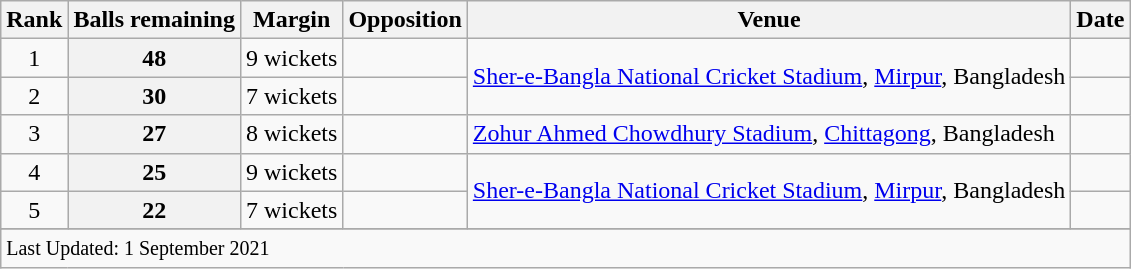<table class="wikitable plainrowheaders sortable">
<tr>
<th scope=col>Rank</th>
<th scope=col>Balls remaining</th>
<th scope=col>Margin</th>
<th scope=col>Opposition</th>
<th scope=col>Venue</th>
<th scope=col>Date</th>
</tr>
<tr>
<td align=center>1</td>
<th scope=row style=text-align:center>48</th>
<td scope=row style=text-align:center;>9 wickets</td>
<td></td>
<td rowspan=2><a href='#'>Sher-e-Bangla National Cricket Stadium</a>, <a href='#'>Mirpur</a>, Bangladesh</td>
<td> </td>
</tr>
<tr>
<td align=center>2</td>
<th scope=row style=text-align:center>30</th>
<td scope=row style=text-align:center;>7 wickets</td>
<td></td>
<td></td>
</tr>
<tr>
<td align=center>3</td>
<th scope=row style=text-align:center>27</th>
<td scope=row style=text-align:center;>8 wickets</td>
<td></td>
<td><a href='#'>Zohur Ahmed Chowdhury Stadium</a>, <a href='#'>Chittagong</a>, Bangladesh</td>
<td> </td>
</tr>
<tr>
<td align=center>4</td>
<th scope=row style=text-align:center>25</th>
<td scope=row style=text-align:center;>9 wickets</td>
<td></td>
<td rowspan=2><a href='#'>Sher-e-Bangla National Cricket Stadium</a>, <a href='#'>Mirpur</a>, Bangladesh</td>
<td></td>
</tr>
<tr>
<td align=center>5</td>
<th scope=row style=text-align:center>22</th>
<td scope=row style=text-align:center;>7 wickets</td>
<td></td>
<td></td>
</tr>
<tr>
</tr>
<tr class=sortbottom>
<td colspan=6><small>Last Updated: 1 September 2021</small></td>
</tr>
</table>
